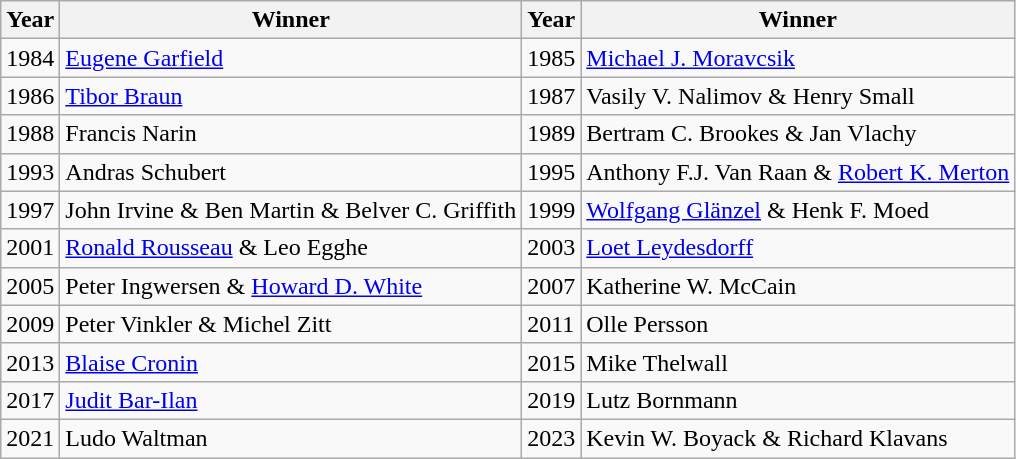<table class="wikitable">
<tr>
<th>Year</th>
<th>Winner</th>
<th>Year</th>
<th>Winner</th>
</tr>
<tr>
<td>1984</td>
<td><a href='#'>Eugene Garfield</a></td>
<td>1985</td>
<td><a href='#'>Michael J. Moravcsik</a></td>
</tr>
<tr>
<td>1986</td>
<td><a href='#'>Tibor Braun</a></td>
<td>1987</td>
<td>Vasily V. Nalimov & Henry Small</td>
</tr>
<tr>
<td>1988</td>
<td>Francis Narin</td>
<td>1989</td>
<td>Bertram C. Brookes & Jan Vlachy</td>
</tr>
<tr>
<td>1993</td>
<td>Andras Schubert</td>
<td>1995</td>
<td>Anthony F.J. Van Raan & <a href='#'>Robert K. Merton</a></td>
</tr>
<tr>
<td>1997</td>
<td>John Irvine & Ben Martin & Belver C. Griffith</td>
<td>1999</td>
<td><a href='#'>Wolfgang Glänzel</a> & Henk F. Moed</td>
</tr>
<tr>
<td>2001</td>
<td><a href='#'>Ronald Rousseau</a> & Leo Egghe</td>
<td>2003</td>
<td><a href='#'>Loet Leydesdorff</a></td>
</tr>
<tr>
<td>2005</td>
<td>Peter Ingwersen & <a href='#'>Howard D. White</a></td>
<td>2007</td>
<td>Katherine W. McCain</td>
</tr>
<tr>
<td>2009</td>
<td>Peter Vinkler & Michel Zitt</td>
<td>2011</td>
<td>Olle Persson</td>
</tr>
<tr>
<td>2013</td>
<td><a href='#'>Blaise Cronin</a></td>
<td>2015</td>
<td>Mike Thelwall</td>
</tr>
<tr>
<td>2017</td>
<td><a href='#'>Judit Bar-Ilan</a></td>
<td>2019</td>
<td>Lutz Bornmann</td>
</tr>
<tr>
<td>2021</td>
<td>Ludo Waltman</td>
<td>2023</td>
<td>Kevin W. Boyack & Richard Klavans</td>
</tr>
</table>
